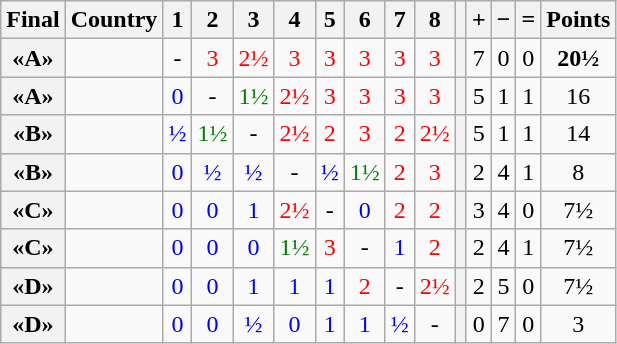<table class="wikitable" style="text-align:center">
<tr>
<th>Final</th>
<th>Country</th>
<th>1</th>
<th>2</th>
<th>3</th>
<th>4</th>
<th>5</th>
<th>6</th>
<th>7</th>
<th>8</th>
<th></th>
<th>+</th>
<th>−</th>
<th>=</th>
<th>Points</th>
</tr>
<tr>
<th>«A»</th>
<td style="text-align: left"></td>
<td>-</td>
<td style="color:red;">3</td>
<td style="color:red;">2½</td>
<td style="color:red;">3</td>
<td style="color:red;">3</td>
<td style="color:red;">3</td>
<td style="color:red;">3</td>
<td style="color:red;">3</td>
<th></th>
<td>7</td>
<td>0</td>
<td>0</td>
<td><strong>20½</strong></td>
</tr>
<tr>
<th>«A»</th>
<td style="text-align: left"></td>
<td style="color:blue;">0</td>
<td>-</td>
<td style="color:green;">1½</td>
<td style="color:red;">2½</td>
<td style="color:red;">3</td>
<td style="color:red;">3</td>
<td style="color:red;">3</td>
<td style="color:red;">3</td>
<th></th>
<td>5</td>
<td>1</td>
<td>1</td>
<td>16</td>
</tr>
<tr>
<th>«B»</th>
<td style="text-align: left"></td>
<td style="color:blue;">½</td>
<td style="color:green;">1½</td>
<td>-</td>
<td style="color:red;">2½</td>
<td style="color:red;">2</td>
<td style="color:red;">3</td>
<td style="color:red;">2</td>
<td style="color:red;">2½</td>
<th></th>
<td>5</td>
<td>1</td>
<td>1</td>
<td>14</td>
</tr>
<tr>
<th>«B»</th>
<td style="text-align: left"></td>
<td style="color:blue;">0</td>
<td style="color:blue;">½</td>
<td style="color:blue;">½</td>
<td>-</td>
<td style="color:blue;">½</td>
<td style="color:green;">1½</td>
<td style="color:red;">2</td>
<td style="color:red;">3</td>
<th></th>
<td>2</td>
<td>4</td>
<td>1</td>
<td>8</td>
</tr>
<tr>
<th>«C»</th>
<td style="text-align: left"></td>
<td style="color:blue;">0</td>
<td style="color:blue;">0</td>
<td style="color:blue;">1</td>
<td style="color:red;">2½</td>
<td>-</td>
<td style="color:blue;">0</td>
<td style="color:red;">2</td>
<td style="color:red;">2</td>
<th></th>
<td>3</td>
<td>4</td>
<td>0</td>
<td>7½</td>
</tr>
<tr>
<th>«C»</th>
<td style="text-align: left"></td>
<td style="color:blue;">0</td>
<td style="color:blue;">0</td>
<td style="color:blue;">0</td>
<td style="color:green;">1½</td>
<td style="color:red;">3</td>
<td>-</td>
<td style="color:blue;">1</td>
<td style="color:red;">2</td>
<th></th>
<td>2</td>
<td>4</td>
<td>1</td>
<td>7½</td>
</tr>
<tr>
<th>«D»</th>
<td style="text-align: left"></td>
<td style="color:blue;">0</td>
<td style="color:blue;">0</td>
<td style="color:blue;">1</td>
<td style="color:blue;">1</td>
<td style="color:blue;">1</td>
<td style="color:red;">2</td>
<td>-</td>
<td style="color:red;">2½</td>
<th></th>
<td>2</td>
<td>5</td>
<td>0</td>
<td>7½</td>
</tr>
<tr>
<th>«D»</th>
<td style="text-align: left"></td>
<td style="color:blue;">0</td>
<td style="color:blue;">0</td>
<td style="color:blue;">½</td>
<td style="color:blue;">0</td>
<td style="color:blue;">1</td>
<td style="color:blue;">1</td>
<td style="color:blue;">½</td>
<td>-</td>
<th></th>
<td>0</td>
<td>7</td>
<td>0</td>
<td>3</td>
</tr>
</table>
